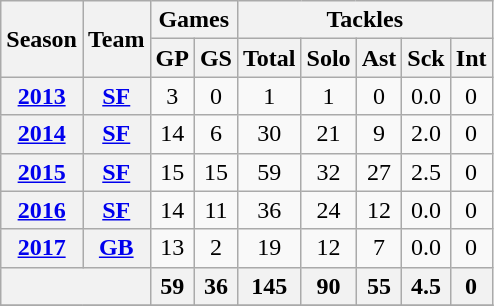<table class=wikitable style="text-align:center;">
<tr>
<th rowspan=2>Season</th>
<th rowspan=2>Team</th>
<th colspan=2>Games</th>
<th colspan=5>Tackles</th>
</tr>
<tr>
<th>GP</th>
<th>GS</th>
<th>Total</th>
<th>Solo</th>
<th>Ast</th>
<th>Sck</th>
<th>Int</th>
</tr>
<tr>
<th><a href='#'>2013</a></th>
<th><a href='#'>SF</a></th>
<td>3</td>
<td>0</td>
<td>1</td>
<td>1</td>
<td>0</td>
<td>0.0</td>
<td>0</td>
</tr>
<tr>
<th><a href='#'>2014</a></th>
<th><a href='#'>SF</a></th>
<td>14</td>
<td>6</td>
<td>30</td>
<td>21</td>
<td>9</td>
<td>2.0</td>
<td>0</td>
</tr>
<tr>
<th><a href='#'>2015</a></th>
<th><a href='#'>SF</a></th>
<td>15</td>
<td>15</td>
<td>59</td>
<td>32</td>
<td>27</td>
<td>2.5</td>
<td>0</td>
</tr>
<tr>
<th><a href='#'>2016</a></th>
<th><a href='#'>SF</a></th>
<td>14</td>
<td>11</td>
<td>36</td>
<td>24</td>
<td>12</td>
<td>0.0</td>
<td>0</td>
</tr>
<tr>
<th><a href='#'>2017</a></th>
<th><a href='#'>GB</a></th>
<td>13</td>
<td>2</td>
<td>19</td>
<td>12</td>
<td>7</td>
<td>0.0</td>
<td>0</td>
</tr>
<tr>
<th colspan=2></th>
<th>59</th>
<th>36</th>
<th>145</th>
<th>90</th>
<th>55</th>
<th>4.5</th>
<th>0</th>
</tr>
<tr>
</tr>
</table>
